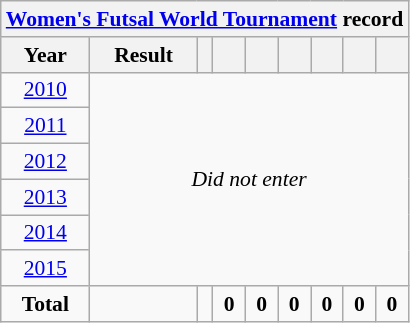<table class="wikitable" style="text-align: center;font-size:90%;">
<tr>
<th colspan="10"><a href='#'>Women's Futsal World Tournament</a> record</th>
</tr>
<tr>
<th>Year</th>
<th>Result</th>
<th></th>
<th></th>
<th></th>
<th></th>
<th></th>
<th></th>
<th></th>
</tr>
<tr>
<td> <a href='#'>2010</a></td>
<td colspan="8" rowspan="6"><em>Did not enter</em></td>
</tr>
<tr>
<td> <a href='#'>2011</a></td>
</tr>
<tr>
<td> <a href='#'>2012</a></td>
</tr>
<tr>
<td> <a href='#'>2013</a></td>
</tr>
<tr>
<td> <a href='#'>2014</a></td>
</tr>
<tr>
<td> <a href='#'>2015</a></td>
</tr>
<tr>
<td><strong>Total</strong></td>
<td><strong></strong></td>
<td><strong></strong></td>
<td><strong>0</strong></td>
<td><strong>0</strong></td>
<td><strong>0</strong></td>
<td><strong>0</strong></td>
<td><strong>0</strong></td>
<td><strong>0</strong></td>
</tr>
</table>
